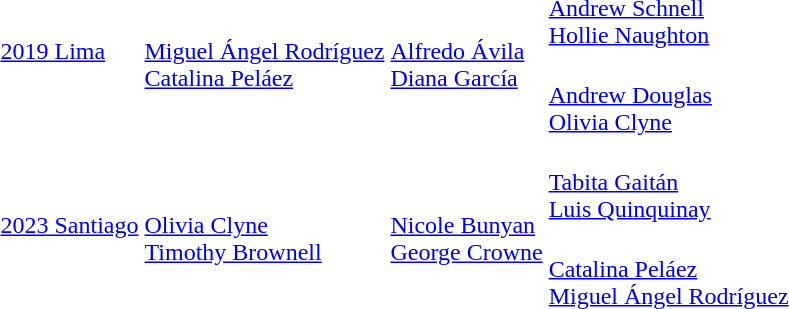<table>
<tr>
<td rowspan=2><a href='#'>2019 Lima</a><br></td>
<td rowspan=2><br><a href='#'>Miguel Ángel Rodríguez</a><br><a href='#'>Catalina Peláez</a></td>
<td rowspan=2><br><a href='#'>Alfredo Ávila</a><br><a href='#'>Diana García</a></td>
<td><br><a href='#'>Andrew Schnell</a><br><a href='#'>Hollie Naughton</a></td>
</tr>
<tr>
<td><br><a href='#'>Andrew Douglas</a><br><a href='#'>Olivia Clyne</a></td>
</tr>
<tr>
<td rowspan=2><a href='#'>2023 Santiago</a><br></td>
<td rowspan=2><br><a href='#'>Olivia Clyne</a><br><a href='#'>Timothy Brownell</a></td>
<td rowspan=2><br><a href='#'>Nicole Bunyan</a><br><a href='#'>George Crowne</a></td>
<td><br><a href='#'>Tabita Gaitán</a><br><a href='#'>Luis Quinquinay</a></td>
</tr>
<tr>
<td><br><a href='#'>Catalina Peláez</a><br><a href='#'>Miguel Ángel Rodríguez</a></td>
</tr>
</table>
